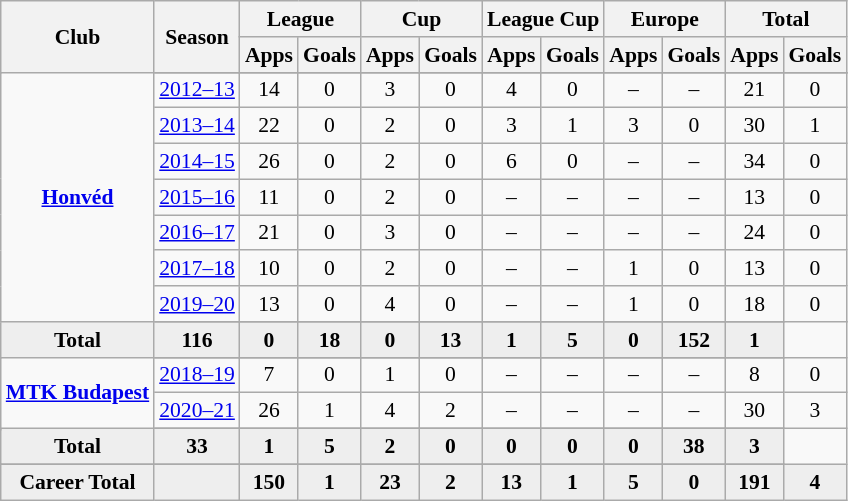<table class="wikitable" style="font-size:90%; text-align: center;">
<tr>
<th rowspan="2">Club</th>
<th rowspan="2">Season</th>
<th colspan="2">League</th>
<th colspan="2">Cup</th>
<th colspan="2">League Cup</th>
<th colspan="2">Europe</th>
<th colspan="2">Total</th>
</tr>
<tr>
<th>Apps</th>
<th>Goals</th>
<th>Apps</th>
<th>Goals</th>
<th>Apps</th>
<th>Goals</th>
<th>Apps</th>
<th>Goals</th>
<th>Apps</th>
<th>Goals</th>
</tr>
<tr ||-||-||-|->
<td rowspan="9" valign="center"><strong><a href='#'>Honvéd</a></strong></td>
</tr>
<tr>
<td><a href='#'>2012–13</a></td>
<td>14</td>
<td>0</td>
<td>3</td>
<td>0</td>
<td>4</td>
<td>0</td>
<td>–</td>
<td>–</td>
<td>21</td>
<td>0</td>
</tr>
<tr>
<td><a href='#'>2013–14</a></td>
<td>22</td>
<td>0</td>
<td>2</td>
<td>0</td>
<td>3</td>
<td>1</td>
<td>3</td>
<td>0</td>
<td>30</td>
<td>1</td>
</tr>
<tr>
<td><a href='#'>2014–15</a></td>
<td>26</td>
<td>0</td>
<td>2</td>
<td>0</td>
<td>6</td>
<td>0</td>
<td>–</td>
<td>–</td>
<td>34</td>
<td>0</td>
</tr>
<tr>
<td><a href='#'>2015–16</a></td>
<td>11</td>
<td>0</td>
<td>2</td>
<td>0</td>
<td>–</td>
<td>–</td>
<td>–</td>
<td>–</td>
<td>13</td>
<td>0</td>
</tr>
<tr>
<td><a href='#'>2016–17</a></td>
<td>21</td>
<td>0</td>
<td>3</td>
<td>0</td>
<td>–</td>
<td>–</td>
<td>–</td>
<td>–</td>
<td>24</td>
<td>0</td>
</tr>
<tr>
<td><a href='#'>2017–18</a></td>
<td>10</td>
<td>0</td>
<td>2</td>
<td>0</td>
<td>–</td>
<td>–</td>
<td>1</td>
<td>0</td>
<td>13</td>
<td>0</td>
</tr>
<tr>
<td><a href='#'>2019–20</a></td>
<td>13</td>
<td>0</td>
<td>4</td>
<td>0</td>
<td>–</td>
<td>–</td>
<td>1</td>
<td>0</td>
<td>18</td>
<td>0</td>
</tr>
<tr>
</tr>
<tr style="font-weight:bold; background-color:#eeeeee;">
<td>Total</td>
<td>116</td>
<td>0</td>
<td>18</td>
<td>0</td>
<td>13</td>
<td>1</td>
<td>5</td>
<td>0</td>
<td>152</td>
<td>1</td>
</tr>
<tr>
<td rowspan="4" valign="center"><strong><a href='#'>MTK Budapest</a></strong></td>
</tr>
<tr>
<td><a href='#'>2018–19</a></td>
<td>7</td>
<td>0</td>
<td>1</td>
<td>0</td>
<td>–</td>
<td>–</td>
<td>–</td>
<td>–</td>
<td>8</td>
<td>0</td>
</tr>
<tr>
<td><a href='#'>2020–21</a></td>
<td>26</td>
<td>1</td>
<td>4</td>
<td>2</td>
<td>–</td>
<td>–</td>
<td>–</td>
<td>–</td>
<td>30</td>
<td>3</td>
</tr>
<tr>
</tr>
<tr style="font-weight:bold; background-color:#eeeeee;">
<td>Total</td>
<td>33</td>
<td>1</td>
<td>5</td>
<td>2</td>
<td>0</td>
<td>0</td>
<td>0</td>
<td>0</td>
<td>38</td>
<td>3</td>
</tr>
<tr>
</tr>
<tr style="font-weight:bold; background-color:#eeeeee;">
<td rowspan="1" valign="top"><strong>Career Total</strong></td>
<td></td>
<td><strong>150</strong></td>
<td><strong>1</strong></td>
<td><strong>23</strong></td>
<td><strong>2</strong></td>
<td><strong>13</strong></td>
<td><strong>1</strong></td>
<td><strong>5</strong></td>
<td><strong>0</strong></td>
<td><strong>191</strong></td>
<td><strong>4</strong></td>
</tr>
</table>
